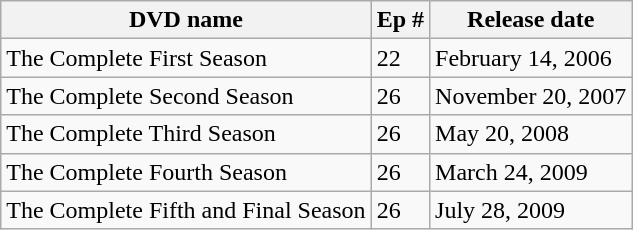<table class="wikitable">
<tr>
<th>DVD name</th>
<th>Ep #</th>
<th>Release date</th>
</tr>
<tr>
<td>The Complete First Season</td>
<td>22</td>
<td>February 14, 2006</td>
</tr>
<tr>
<td>The Complete Second Season</td>
<td>26</td>
<td>November 20, 2007</td>
</tr>
<tr>
<td>The Complete Third Season</td>
<td>26</td>
<td>May 20, 2008</td>
</tr>
<tr>
<td>The Complete Fourth Season</td>
<td>26</td>
<td>March 24, 2009</td>
</tr>
<tr>
<td>The Complete Fifth and Final Season</td>
<td>26</td>
<td>July 28, 2009</td>
</tr>
</table>
